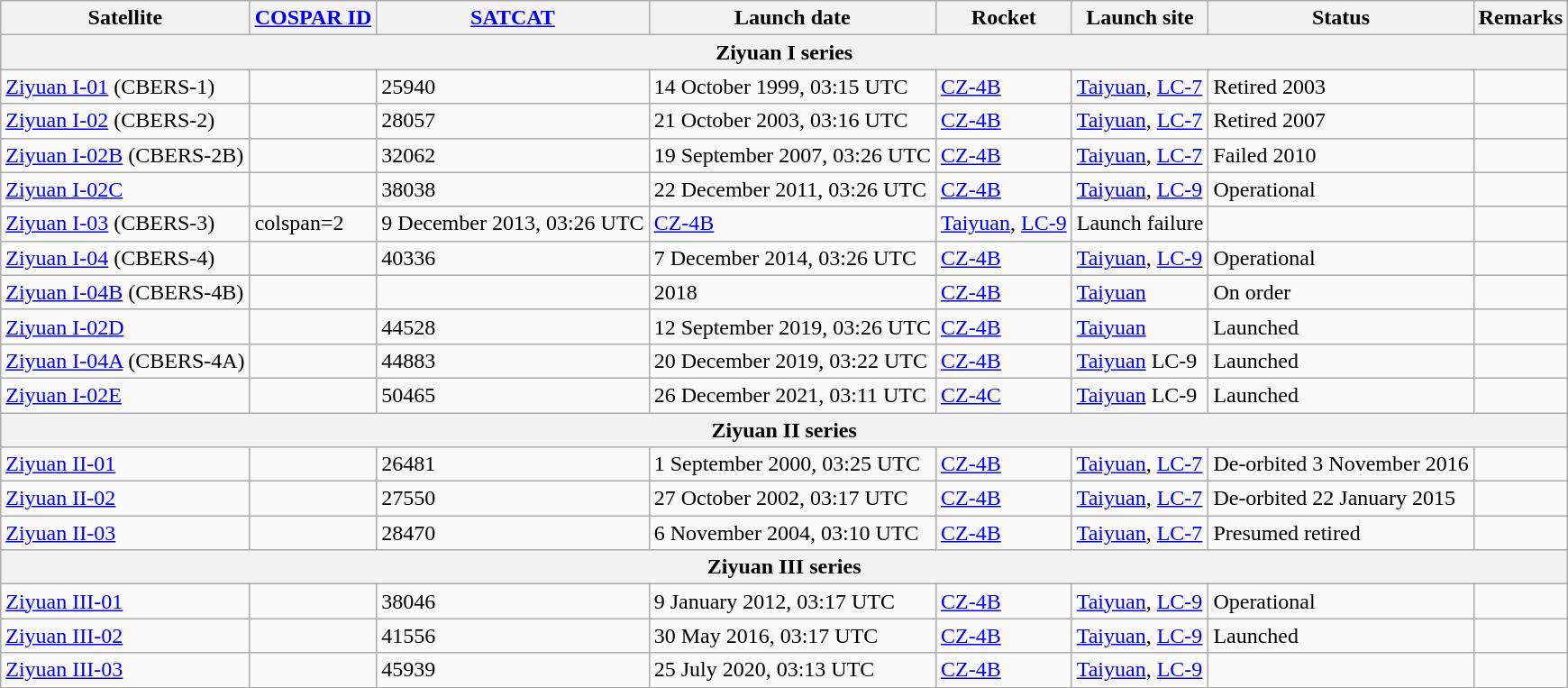<table class="wikitable">
<tr>
<th>Satellite</th>
<th><a href='#'>COSPAR ID</a></th>
<th><a href='#'>SATCAT</a></th>
<th>Launch date</th>
<th>Rocket</th>
<th>Launch site</th>
<th>Status</th>
<th>Remarks</th>
</tr>
<tr>
<th colspan=8>Ziyuan I series</th>
</tr>
<tr>
<td><a href='#'>Ziyuan I-01</a> (CBERS-1)</td>
<td></td>
<td>25940</td>
<td>14 October 1999, 03:15 UTC</td>
<td><a href='#'>CZ-4B</a></td>
<td><a href='#'>Taiyuan</a>, <a href='#'>LC-7</a></td>
<td>Retired 2003</td>
<td></td>
</tr>
<tr>
<td><a href='#'>Ziyuan I-02</a> (CBERS-2)</td>
<td></td>
<td>28057</td>
<td>21 October 2003, 03:16 UTC</td>
<td><a href='#'>CZ-4B</a></td>
<td><a href='#'>Taiyuan</a>, <a href='#'>LC-7</a></td>
<td>Retired 2007</td>
<td></td>
</tr>
<tr>
<td><a href='#'>Ziyuan I-02B</a> (CBERS-2B)</td>
<td></td>
<td>32062</td>
<td>19 September 2007, 03:26 UTC</td>
<td><a href='#'>CZ-4B</a></td>
<td><a href='#'>Taiyuan</a>, <a href='#'>LC-7</a></td>
<td>Failed 2010</td>
<td></td>
</tr>
<tr>
<td><a href='#'>Ziyuan I-02C</a></td>
<td></td>
<td>38038</td>
<td>22 December 2011, 03:26 UTC</td>
<td><a href='#'>CZ-4B</a></td>
<td><a href='#'>Taiyuan</a>, <a href='#'>LC-9</a></td>
<td>Operational</td>
<td></td>
</tr>
<tr>
<td><a href='#'>Ziyuan I-03</a> (CBERS-3)</td>
<td>colspan=2 </td>
<td>9 December 2013, 03:26 UTC</td>
<td><a href='#'>CZ-4B</a></td>
<td><a href='#'>Taiyuan</a>, <a href='#'>LC-9</a></td>
<td>Launch failure</td>
<td></td>
</tr>
<tr>
<td><a href='#'>Ziyuan I-04</a> (CBERS-4)</td>
<td></td>
<td>40336</td>
<td>7 December 2014, 03:26 UTC</td>
<td><a href='#'>CZ-4B</a></td>
<td><a href='#'>Taiyuan</a>, <a href='#'>LC-9</a></td>
<td>Operational</td>
<td></td>
</tr>
<tr>
<td><a href='#'>Ziyuan I-04B</a> (CBERS-4B)</td>
<td></td>
<td></td>
<td>2018</td>
<td><a href='#'>CZ-4B</a></td>
<td><a href='#'>Taiyuan</a></td>
<td>On order</td>
<td></td>
</tr>
<tr>
<td><a href='#'>Ziyuan I-02D</a></td>
<td></td>
<td>44528</td>
<td>12 September 2019, 03:26 UTC</td>
<td><a href='#'>CZ-4B</a></td>
<td><a href='#'>Taiyuan</a></td>
<td>Launched</td>
<td></td>
</tr>
<tr>
<td><a href='#'>Ziyuan I-04A</a> (CBERS-4A)</td>
<td></td>
<td>44883</td>
<td>20 December 2019, 03:22 UTC</td>
<td><a href='#'>CZ-4B</a></td>
<td><a href='#'>Taiyuan</a> LC-9</td>
<td>Launched</td>
<td></td>
</tr>
<tr>
<td><a href='#'>Ziyuan I-02E</a></td>
<td></td>
<td>50465</td>
<td>26 December 2021, 03:11 UTC</td>
<td><a href='#'>CZ-4C</a></td>
<td><a href='#'>Taiyuan</a> LC-9</td>
<td>Launched</td>
<td></td>
</tr>
<tr>
<th colspan=8>Ziyuan II series</th>
</tr>
<tr>
<td><a href='#'>Ziyuan II-01</a></td>
<td></td>
<td>26481</td>
<td>1 September 2000, 03:25 UTC</td>
<td><a href='#'>CZ-4B</a></td>
<td><a href='#'>Taiyuan</a>, <a href='#'>LC-7</a></td>
<td>De-orbited 3 November 2016</td>
<td></td>
</tr>
<tr>
<td><a href='#'>Ziyuan II-02</a></td>
<td></td>
<td>27550</td>
<td>27 October 2002, 03:17 UTC</td>
<td><a href='#'>CZ-4B</a></td>
<td><a href='#'>Taiyuan</a>, <a href='#'>LC-7</a></td>
<td>De-orbited 22 January 2015</td>
<td></td>
</tr>
<tr>
<td><a href='#'>Ziyuan II-03</a></td>
<td></td>
<td>28470</td>
<td>6 November 2004, 03:10 UTC</td>
<td><a href='#'>CZ-4B</a></td>
<td><a href='#'>Taiyuan</a>, <a href='#'>LC-7</a></td>
<td>Presumed retired</td>
<td></td>
</tr>
<tr>
<th colspan=8>Ziyuan III series</th>
</tr>
<tr>
<td><a href='#'>Ziyuan III-01</a></td>
<td></td>
<td>38046</td>
<td>9 January 2012, 03:17 UTC</td>
<td><a href='#'>CZ-4B</a></td>
<td><a href='#'>Taiyuan</a>, <a href='#'>LC-9</a></td>
<td>Operational</td>
<td></td>
</tr>
<tr>
<td><a href='#'>Ziyuan III-02</a></td>
<td></td>
<td>41556</td>
<td>30 May 2016, 03:17 UTC</td>
<td><a href='#'>CZ-4B</a></td>
<td><a href='#'>Taiyuan</a>, <a href='#'>LC-9</a></td>
<td>Launched</td>
<td></td>
</tr>
<tr>
<td><a href='#'>Ziyuan III-03</a></td>
<td></td>
<td>45939</td>
<td>25 July 2020, 03:13 UTC</td>
<td><a href='#'>CZ-4B</a></td>
<td><a href='#'>Taiyuan</a>, <a href='#'>LC-9</a></td>
<td></td>
</tr>
</table>
